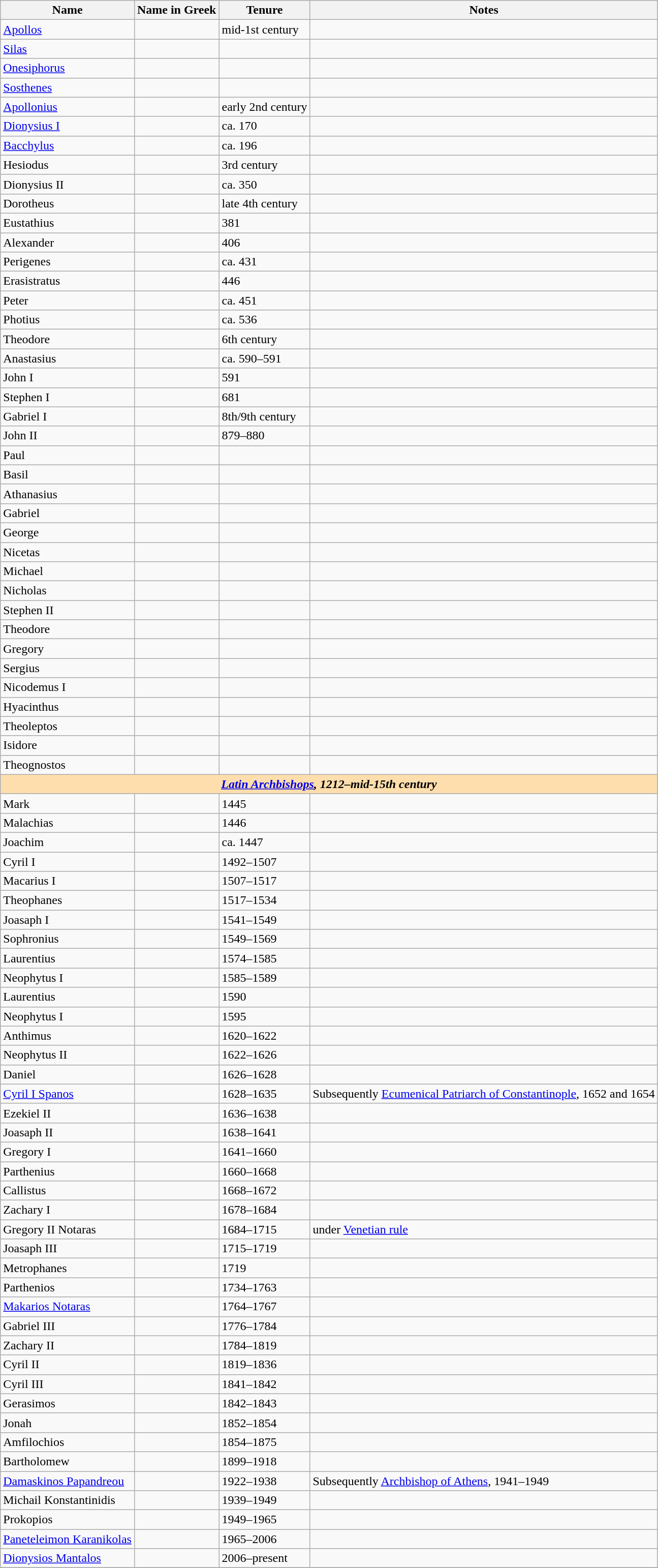<table class="wikitable" width="auto">
<tr>
<th>Name</th>
<th>Name in Greek</th>
<th>Tenure</th>
<th>Notes</th>
</tr>
<tr>
<td><a href='#'>Apollos</a></td>
<td></td>
<td>mid-1st century</td>
<td></td>
</tr>
<tr>
<td><a href='#'>Silas</a></td>
<td></td>
<td></td>
<td></td>
</tr>
<tr>
<td><a href='#'>Onesiphorus</a></td>
<td></td>
<td></td>
<td></td>
</tr>
<tr>
<td><a href='#'>Sosthenes</a></td>
<td></td>
<td></td>
<td></td>
</tr>
<tr>
<td><a href='#'>Apollonius</a></td>
<td></td>
<td>early 2nd century</td>
<td></td>
</tr>
<tr>
<td><a href='#'>Dionysius I</a></td>
<td></td>
<td>ca. 170</td>
<td></td>
</tr>
<tr>
<td><a href='#'>Bacchylus</a></td>
<td></td>
<td>ca. 196</td>
<td></td>
</tr>
<tr>
<td>Hesiodus</td>
<td></td>
<td>3rd century</td>
<td></td>
</tr>
<tr>
<td>Dionysius II</td>
<td></td>
<td>ca. 350</td>
<td></td>
</tr>
<tr>
<td>Dorotheus</td>
<td></td>
<td>late 4th century</td>
<td></td>
</tr>
<tr>
<td>Eustathius</td>
<td></td>
<td>381</td>
<td></td>
</tr>
<tr>
<td>Alexander</td>
<td></td>
<td>406</td>
<td></td>
</tr>
<tr>
<td>Perigenes</td>
<td></td>
<td>ca. 431</td>
<td></td>
</tr>
<tr>
<td>Erasistratus</td>
<td></td>
<td>446</td>
<td></td>
</tr>
<tr>
<td>Peter</td>
<td></td>
<td>ca. 451</td>
<td></td>
</tr>
<tr>
<td>Photius</td>
<td></td>
<td>ca. 536</td>
<td></td>
</tr>
<tr>
<td>Theodore</td>
<td></td>
<td>6th century</td>
<td></td>
</tr>
<tr>
<td>Anastasius</td>
<td></td>
<td>ca. 590–591</td>
<td></td>
</tr>
<tr>
<td>John I</td>
<td></td>
<td>591</td>
<td></td>
</tr>
<tr>
<td>Stephen I</td>
<td></td>
<td>681</td>
<td></td>
</tr>
<tr>
<td>Gabriel I</td>
<td></td>
<td>8th/9th century</td>
<td></td>
</tr>
<tr>
<td>John II</td>
<td></td>
<td>879–880</td>
<td></td>
</tr>
<tr>
<td>Paul</td>
<td></td>
<td></td>
<td></td>
</tr>
<tr>
<td>Basil</td>
<td></td>
<td></td>
<td></td>
</tr>
<tr>
<td>Athanasius</td>
<td></td>
<td></td>
<td></td>
</tr>
<tr>
<td>Gabriel</td>
<td></td>
<td></td>
<td></td>
</tr>
<tr>
<td>George</td>
<td></td>
<td></td>
<td></td>
</tr>
<tr>
<td>Nicetas</td>
<td></td>
<td></td>
<td></td>
</tr>
<tr>
<td>Michael</td>
<td></td>
<td></td>
<td></td>
</tr>
<tr>
<td>Nicholas</td>
<td></td>
<td></td>
<td></td>
</tr>
<tr>
<td>Stephen II</td>
<td></td>
<td></td>
<td></td>
</tr>
<tr>
<td>Theodore</td>
<td></td>
<td></td>
<td></td>
</tr>
<tr>
<td>Gregory</td>
<td></td>
<td></td>
<td></td>
</tr>
<tr>
<td>Sergius</td>
<td></td>
<td></td>
<td></td>
</tr>
<tr>
<td>Nicodemus I</td>
<td></td>
<td></td>
<td></td>
</tr>
<tr>
<td>Hyacinthus</td>
<td></td>
<td></td>
<td></td>
</tr>
<tr>
<td>Theoleptos</td>
<td></td>
<td></td>
<td></td>
</tr>
<tr>
<td>Isidore</td>
<td></td>
<td></td>
<td></td>
</tr>
<tr>
<td>Theognostos</td>
<td></td>
<td></td>
<td></td>
</tr>
<tr>
<th colspan="4" style="background: #FFDEAD;"><em><a href='#'>Latin Archbishops</a>, 1212–mid-15th century</em></th>
</tr>
<tr>
<td>Mark</td>
<td></td>
<td>1445</td>
<td></td>
</tr>
<tr>
<td>Malachias</td>
<td></td>
<td>1446</td>
<td></td>
</tr>
<tr>
<td>Joachim</td>
<td></td>
<td>ca. 1447</td>
<td></td>
</tr>
<tr>
<td>Cyril I</td>
<td></td>
<td>1492–1507</td>
<td></td>
</tr>
<tr>
<td>Macarius I</td>
<td></td>
<td>1507–1517</td>
<td></td>
</tr>
<tr>
<td>Theophanes</td>
<td></td>
<td>1517–1534</td>
<td></td>
</tr>
<tr>
<td>Joasaph I</td>
<td></td>
<td>1541–1549</td>
<td></td>
</tr>
<tr>
<td>Sophronius</td>
<td></td>
<td>1549–1569</td>
<td></td>
</tr>
<tr>
<td>Laurentius</td>
<td></td>
<td>1574–1585</td>
<td></td>
</tr>
<tr>
<td>Neophytus I</td>
<td></td>
<td>1585–1589</td>
<td></td>
</tr>
<tr>
<td>Laurentius</td>
<td></td>
<td>1590</td>
<td></td>
</tr>
<tr>
<td>Neophytus I</td>
<td></td>
<td>1595</td>
<td></td>
</tr>
<tr>
<td>Anthimus</td>
<td></td>
<td>1620–1622</td>
<td></td>
</tr>
<tr>
<td>Neophytus II</td>
<td></td>
<td>1622–1626</td>
<td></td>
</tr>
<tr>
<td>Daniel</td>
<td></td>
<td>1626–1628</td>
<td></td>
</tr>
<tr>
<td><a href='#'>Cyril I Spanos</a></td>
<td></td>
<td>1628–1635</td>
<td>Subsequently <a href='#'>Ecumenical Patriarch of Constantinople</a>, 1652 and 1654</td>
</tr>
<tr>
<td>Ezekiel II</td>
<td></td>
<td>1636–1638</td>
<td></td>
</tr>
<tr>
<td>Joasaph II</td>
<td></td>
<td>1638–1641</td>
<td></td>
</tr>
<tr>
<td>Gregory I</td>
<td></td>
<td>1641–1660</td>
<td></td>
</tr>
<tr>
<td>Parthenius</td>
<td></td>
<td>1660–1668</td>
<td></td>
</tr>
<tr>
<td>Callistus</td>
<td></td>
<td>1668–1672</td>
<td></td>
</tr>
<tr>
<td>Zachary I</td>
<td></td>
<td>1678–1684</td>
<td></td>
</tr>
<tr>
<td>Gregory II Notaras</td>
<td></td>
<td>1684–1715</td>
<td>under <a href='#'>Venetian rule</a></td>
</tr>
<tr>
<td>Joasaph III</td>
<td></td>
<td>1715–1719</td>
<td></td>
</tr>
<tr>
<td>Metrophanes</td>
<td></td>
<td>1719</td>
<td></td>
</tr>
<tr>
<td>Parthenios</td>
<td></td>
<td>1734–1763</td>
<td></td>
</tr>
<tr>
<td><a href='#'>Makarios Notaras</a></td>
<td></td>
<td>1764–1767</td>
<td></td>
</tr>
<tr>
<td>Gabriel III</td>
<td></td>
<td>1776–1784</td>
<td></td>
</tr>
<tr>
<td>Zachary II</td>
<td></td>
<td>1784–1819</td>
<td></td>
</tr>
<tr>
<td>Cyril II</td>
<td></td>
<td>1819–1836</td>
<td></td>
</tr>
<tr>
<td>Cyril III</td>
<td></td>
<td>1841–1842</td>
<td></td>
</tr>
<tr>
<td>Gerasimos</td>
<td></td>
<td>1842–1843</td>
<td></td>
</tr>
<tr>
<td>Jonah</td>
<td></td>
<td>1852–1854</td>
<td></td>
</tr>
<tr>
<td>Amfilochios</td>
<td></td>
<td>1854–1875</td>
<td></td>
</tr>
<tr>
<td>Bartholomew</td>
<td></td>
<td>1899–1918</td>
<td></td>
</tr>
<tr>
<td><a href='#'>Damaskinos Papandreou</a></td>
<td></td>
<td>1922–1938</td>
<td>Subsequently <a href='#'>Archbishop of Athens</a>, 1941–1949</td>
</tr>
<tr>
<td>Michail Konstantinidis</td>
<td></td>
<td>1939–1949</td>
<td></td>
</tr>
<tr>
<td>Prokopios</td>
<td></td>
<td>1949–1965</td>
<td></td>
</tr>
<tr>
<td><a href='#'>Paneteleimon Karanikolas</a></td>
<td></td>
<td>1965–2006</td>
<td></td>
</tr>
<tr>
<td><a href='#'>Dionysios Mantalos</a></td>
<td></td>
<td>2006–present</td>
<td></td>
</tr>
<tr>
</tr>
</table>
